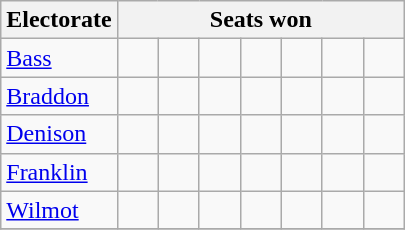<table class="wikitable">
<tr>
<th>Electorate</th>
<th colspan=7>Seats won</th>
</tr>
<tr>
<td><a href='#'>Bass</a></td>
<td width=20 > </td>
<td width=20 > </td>
<td width=20 > </td>
<td width=20 > </td>
<td width=20 > </td>
<td width=20 > </td>
<td width=20 > </td>
</tr>
<tr>
<td><a href='#'>Braddon</a></td>
<td> </td>
<td> </td>
<td> </td>
<td> </td>
<td> </td>
<td> </td>
<td> </td>
</tr>
<tr>
<td><a href='#'>Denison</a></td>
<td> </td>
<td> </td>
<td> </td>
<td> </td>
<td> </td>
<td> </td>
<td> </td>
</tr>
<tr>
<td><a href='#'>Franklin</a></td>
<td> </td>
<td> </td>
<td> </td>
<td> </td>
<td> </td>
<td> </td>
<td> </td>
</tr>
<tr>
<td><a href='#'>Wilmot</a></td>
<td> </td>
<td> </td>
<td> </td>
<td> </td>
<td> </td>
<td> </td>
<td> </td>
</tr>
<tr>
</tr>
</table>
